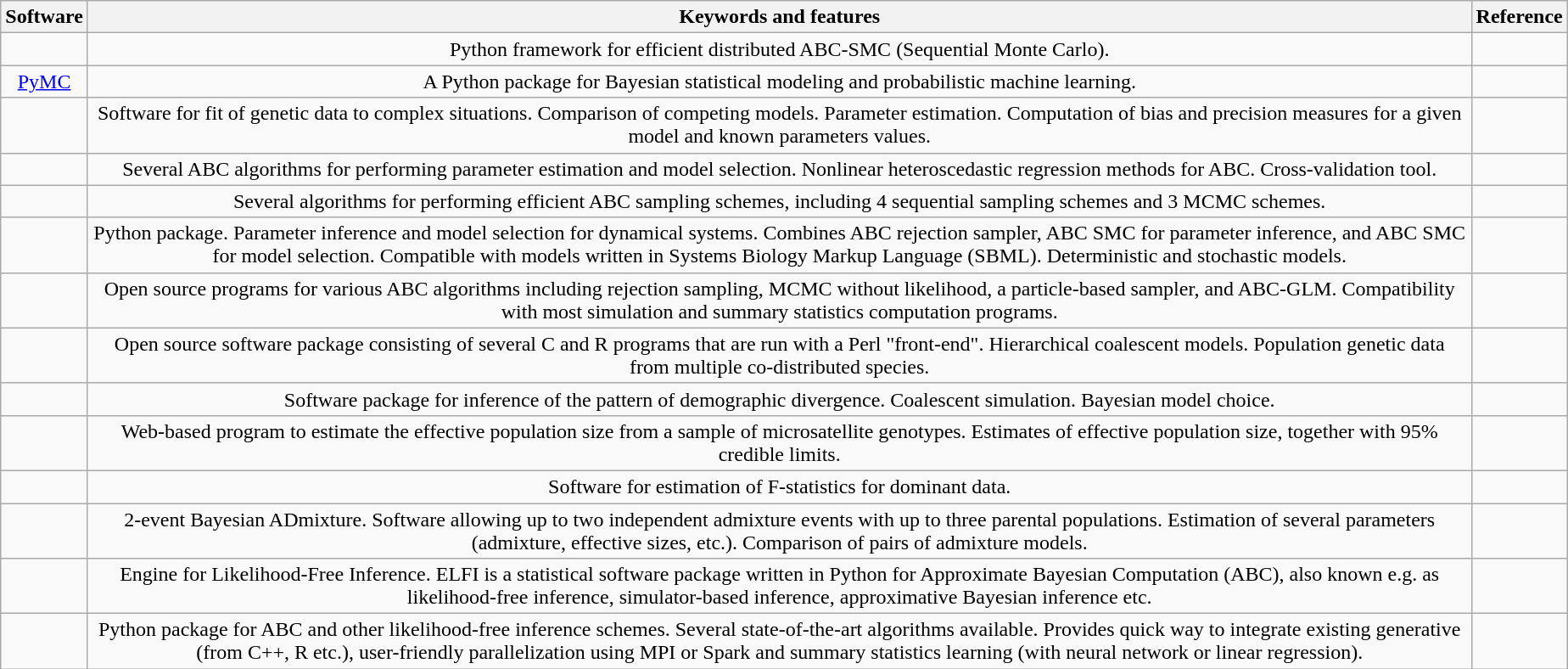<table class="sortable wikitable" style="float: right; margin-left: 1em; text-align: center;" id="table3">
<tr>
<th>Software</th>
<th>Keywords and features</th>
<th>Reference</th>
</tr>
<tr>
<td></td>
<td>Python framework for efficient distributed ABC-SMC (Sequential Monte Carlo).</td>
<td></td>
</tr>
<tr>
<td><a href='#'>PyMC</a></td>
<td>A Python package for Bayesian statistical modeling and probabilistic machine learning.</td>
<td></td>
</tr>
<tr>
<td></td>
<td>Software for fit of genetic data to complex situations. Comparison of competing models. Parameter estimation. Computation of bias and precision measures for a given model and known parameters values.</td>
<td></td>
</tr>
<tr>
<td></td>
<td>Several ABC algorithms for performing parameter estimation and model selection. Nonlinear heteroscedastic regression methods for ABC. Cross-validation tool.</td>
<td></td>
</tr>
<tr>
<td></td>
<td>Several algorithms for performing efficient ABC sampling schemes, including 4 sequential sampling schemes and 3 MCMC schemes.</td>
<td></td>
</tr>
<tr>
<td></td>
<td>Python package. Parameter inference and model selection for dynamical systems. Combines ABC rejection sampler, ABC SMC for parameter inference, and ABC SMC for model selection. Compatible with models written in Systems Biology Markup Language (SBML). Deterministic and stochastic models.</td>
<td></td>
</tr>
<tr>
<td></td>
<td>Open source programs for various ABC algorithms including rejection sampling, MCMC without likelihood, a particle-based sampler, and ABC-GLM. Compatibility with most simulation and summary statistics computation programs.</td>
<td></td>
</tr>
<tr>
<td></td>
<td>Open source software package consisting of several C and R programs that are run with a Perl "front-end". Hierarchical coalescent models. Population genetic data from multiple co-distributed species.</td>
<td></td>
</tr>
<tr>
<td></td>
<td>Software package for inference of the pattern of demographic divergence. Coalescent simulation. Bayesian model choice.</td>
<td></td>
</tr>
<tr>
<td></td>
<td>Web-based program to estimate the effective population size from a sample of microsatellite genotypes. Estimates of effective population size, together with 95% credible limits.</td>
<td></td>
</tr>
<tr>
<td></td>
<td>Software for estimation of F-statistics for dominant data.</td>
<td></td>
</tr>
<tr>
<td></td>
<td>2-event Bayesian ADmixture. Software allowing up to two independent admixture events with up to three parental populations. Estimation of several parameters (admixture, effective sizes, etc.). Comparison of pairs of admixture models.</td>
<td></td>
</tr>
<tr>
<td></td>
<td>Engine for Likelihood-Free Inference. ELFI is a statistical software package written in Python for Approximate Bayesian Computation (ABC), also known e.g. as likelihood-free inference, simulator-based inference, approximative Bayesian inference etc.</td>
<td></td>
</tr>
<tr>
<td></td>
<td>Python package for ABC and other likelihood-free inference schemes. Several state-of-the-art algorithms available. Provides quick way to integrate existing generative (from C++, R etc.), user-friendly parallelization using MPI or Spark and summary statistics learning (with neural network or linear regression).</td>
<td></td>
</tr>
</table>
